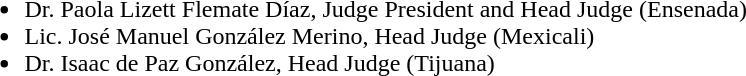<table>
<tr>
<td valign="top"><br><ul><li>Dr. Paola Lizett Flemate Díaz, Judge President and Head Judge (Ensenada)</li><li>Lic. José Manuel González Merino, Head Judge (Mexicali)</li><li>Dr. Isaac de Paz González, Head Judge (Tijuana)</li></ul></td>
<td valign="top"></td>
</tr>
</table>
